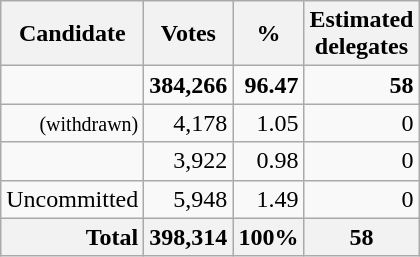<table class="wikitable sortable" style="text-align:right;">
<tr>
<th style="text-align:center;">Candidate</th>
<th style="text-align:center;">Votes</th>
<th style="text-align:center;">%</th>
<th>Estimated<br>delegates</th>
</tr>
<tr>
<td><strong></strong></td>
<td><strong>384,266</strong></td>
<td><strong>96.47</strong></td>
<td><strong>58</strong></td>
</tr>
<tr>
<td> <small>(withdrawn)</small></td>
<td>4,178</td>
<td>1.05</td>
<td>0</td>
</tr>
<tr>
<td></td>
<td>3,922</td>
<td>0.98</td>
<td>0</td>
</tr>
<tr>
<td>Uncommitted</td>
<td>5,948</td>
<td>1.49</td>
<td>0</td>
</tr>
<tr>
<th style="text-align:right;">Total</th>
<th>398,314</th>
<th>100%</th>
<th>58</th>
</tr>
</table>
